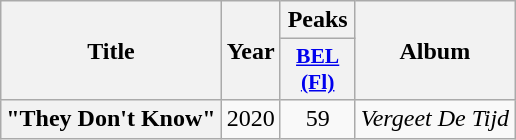<table class="wikitable plainrowheaders" style="text-align:center;">
<tr>
<th scope="col" rowspan="2">Title</th>
<th scope="col" rowspan="2">Year</th>
<th scope="col" colspan="1">Peaks</th>
<th scope="col" rowspan="2">Album</th>
</tr>
<tr>
<th scope="col" style="width:3em;font-size:90%;"><a href='#'>BEL <br>(Fl)</a><br></th>
</tr>
<tr>
<th scope="row">"They Don't Know"<br></th>
<td>2020</td>
<td>59</td>
<td><em>Vergeet De Tijd</em></td>
</tr>
</table>
